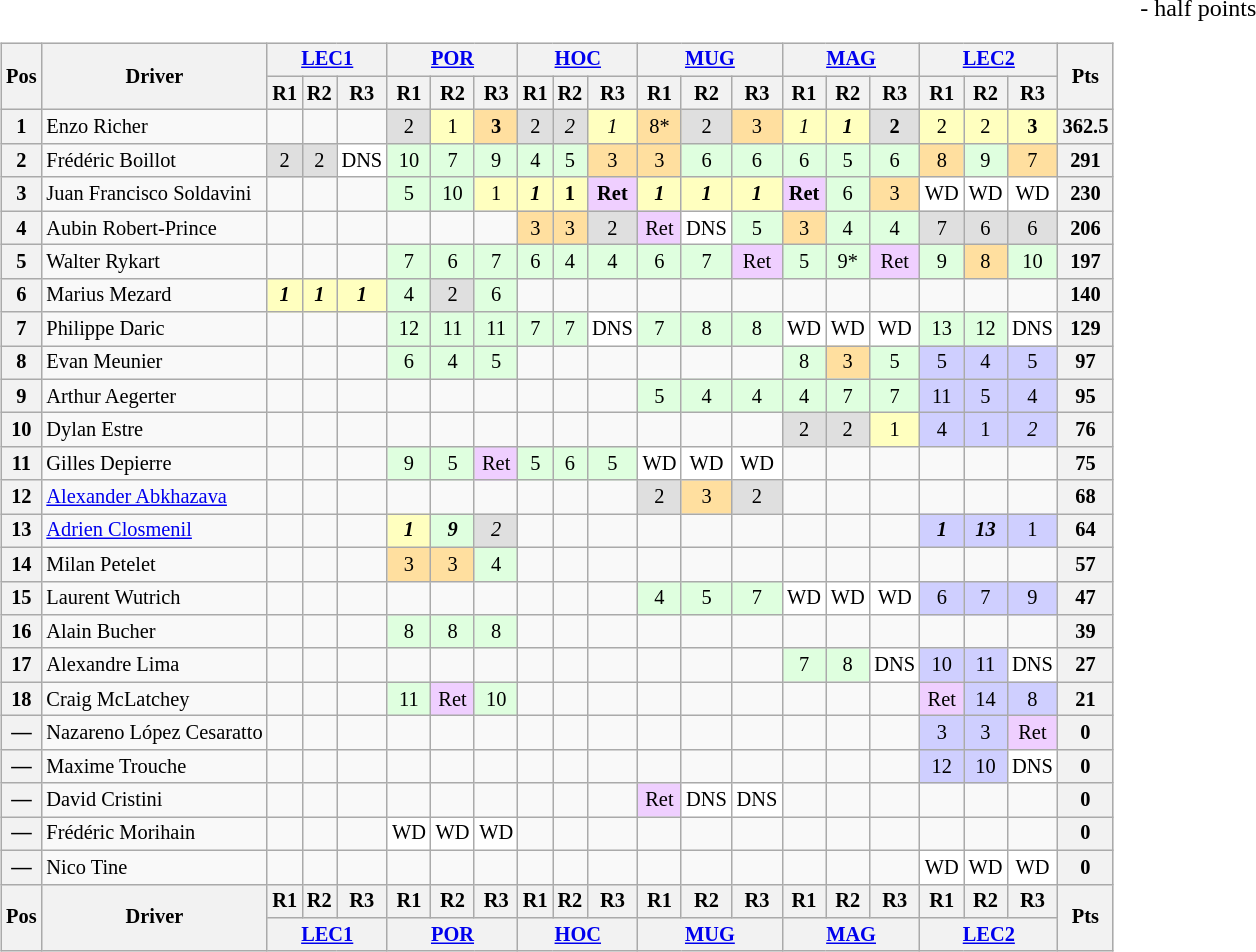<table>
<tr>
<td valign="top"><br><table class="wikitable" style="font-size:85%; text-align:center">
<tr>
<th rowspan=2 valign=middle>Pos</th>
<th rowspan=2 valign=middle>Driver</th>
<th colspan=3><a href='#'>LEC1</a><br></th>
<th colspan=3><a href='#'>POR</a><br></th>
<th colspan=3><a href='#'>HOC</a><br></th>
<th colspan=3><a href='#'>MUG</a><br></th>
<th colspan=3><a href='#'>MAG</a><br></th>
<th colspan=3><a href='#'>LEC2</a><br></th>
<th rowspan=2 valign=middle>Pts</th>
</tr>
<tr>
<th>R1</th>
<th>R2</th>
<th>R3</th>
<th>R1</th>
<th>R2</th>
<th>R3</th>
<th>R1</th>
<th>R2</th>
<th>R3</th>
<th>R1</th>
<th>R2</th>
<th>R3</th>
<th>R1</th>
<th>R2</th>
<th>R3</th>
<th>R1</th>
<th>R2</th>
<th>R3</th>
</tr>
<tr>
<th>1</th>
<td align=left> Enzo Richer</td>
<td></td>
<td></td>
<td></td>
<td style="background:#dfdfdf">2</td>
<td style="background:#ffffbf">1</td>
<td style="background:#ffdf9f"><strong>3</strong></td>
<td style="background:#dfdfdf">2</td>
<td style="background:#dfdfdf"><em>2</em></td>
<td style="background:#ffffbf"><em>1</em></td>
<td style="background:#ffdf9f">8*</td>
<td style="background:#dfdfdf">2</td>
<td style="background:#ffdf9f">3</td>
<td style="background:#ffffbf"><em>1</em></td>
<td style="background:#ffffbf"><strong><em>1</em></strong></td>
<td style="background:#dfdfdf"><strong>2</strong></td>
<td style="background:#ffffbf">2</td>
<td style="background:#ffffbf">2</td>
<td style="background:#ffffbf"><strong>3</strong></td>
<th>362.5</th>
</tr>
<tr>
<th>2</th>
<td align=left> Frédéric Boillot</td>
<td style="background:#dfdfdf">2</td>
<td style="background:#dfdfdf">2</td>
<td style="background:#ffffff">DNS</td>
<td style="background:#dfffdf">10</td>
<td style="background:#dfffdf">7</td>
<td style="background:#dfffdf">9</td>
<td style="background:#dfffdf">4</td>
<td style="background:#dfffdf">5</td>
<td style="background:#ffdf9f">3</td>
<td style="background:#ffdf9f">3</td>
<td style="background:#dfffdf">6</td>
<td style="background:#dfffdf">6</td>
<td style="background:#dfffdf">6</td>
<td style="background:#dfffdf">5</td>
<td style="background:#dfffdf">6</td>
<td style="background:#ffdf9f">8</td>
<td style="background:#dfffdf">9</td>
<td style="background:#ffdf9f">7</td>
<th>291</th>
</tr>
<tr>
<th>3</th>
<td align=left> Juan Francisco Soldavini</td>
<td></td>
<td></td>
<td></td>
<td style="background:#dfffdf">5</td>
<td style="background:#dfffdf">10</td>
<td style="background:#ffffbf">1</td>
<td style="background:#ffffbf"><strong><em>1</em></strong></td>
<td style="background:#ffffbf"><strong>1</strong></td>
<td style="background:#efcfff"><strong>Ret</strong></td>
<td style="background:#ffffbf"><strong><em>1</em></strong></td>
<td style="background:#ffffbf"><strong><em>1</em></strong></td>
<td style="background:#ffffbf"><strong><em>1</em></strong></td>
<td style="background:#efcfff"><strong>Ret</strong></td>
<td style="background:#dfffdf">6</td>
<td style="background:#ffdf9f">3</td>
<td style="background:#ffffff">WD</td>
<td style="background:#ffffff">WD</td>
<td style="background:#ffffff">WD</td>
<th>230</th>
</tr>
<tr>
<th>4</th>
<td align=left> Aubin Robert-Prince</td>
<td></td>
<td></td>
<td></td>
<td></td>
<td></td>
<td></td>
<td style="background:#ffdf9f">3</td>
<td style="background:#ffdf9f">3</td>
<td style="background:#dfdfdf">2</td>
<td style="background:#efcfff">Ret</td>
<td style="background:#ffffff">DNS</td>
<td style="background:#dfffdf">5</td>
<td style="background:#ffdf9f">3</td>
<td style="background:#dfffdf">4</td>
<td style="background:#dfffdf">4</td>
<td style="background:#dfdfdf">7</td>
<td style="background:#dfdfdf">6</td>
<td style="background:#dfdfdf">6</td>
<th>206</th>
</tr>
<tr>
<th>5</th>
<td align=left> Walter Rykart</td>
<td></td>
<td></td>
<td></td>
<td style="background:#dfffdf">7</td>
<td style="background:#dfffdf">6</td>
<td style="background:#dfffdf">7</td>
<td style="background:#dfffdf">6</td>
<td style="background:#dfffdf">4</td>
<td style="background:#dfffdf">4</td>
<td style="background:#dfffdf">6</td>
<td style="background:#dfffdf">7</td>
<td style="background:#efcfff">Ret</td>
<td style="background:#dfffdf">5</td>
<td style="background:#dfffdf">9*</td>
<td style="background:#efcfff">Ret</td>
<td style="background:#dfffdf">9</td>
<td style="background:#ffdf9f">8</td>
<td style="background:#dfffdf">10</td>
<th>197</th>
</tr>
<tr>
<th>6</th>
<td align=left> Marius Mezard</td>
<td style="background:#ffffbf"><strong><em>1</em></strong></td>
<td style="background:#ffffbf"><strong><em>1</em></strong></td>
<td style="background:#ffffbf"><strong><em>1</em></strong></td>
<td style="background:#dfffdf">4</td>
<td style="background:#dfdfdf">2</td>
<td style="background:#dfffdf">6</td>
<td></td>
<td></td>
<td></td>
<td></td>
<td></td>
<td></td>
<td></td>
<td></td>
<td></td>
<td></td>
<td></td>
<td></td>
<th>140</th>
</tr>
<tr>
<th>7</th>
<td align=left> Philippe Daric</td>
<td></td>
<td></td>
<td></td>
<td style="background:#dfffdf">12</td>
<td style="background:#dfffdf">11</td>
<td style="background:#dfffdf">11</td>
<td style="background:#dfffdf">7</td>
<td style="background:#dfffdf">7</td>
<td style="background:#ffffff">DNS</td>
<td style="background:#dfffdf">7</td>
<td style="background:#dfffdf">8</td>
<td style="background:#dfffdf">8</td>
<td style="background:#ffffff">WD</td>
<td style="background:#ffffff">WD</td>
<td style="background:#ffffff">WD</td>
<td style="background:#dfffdf">13</td>
<td style="background:#dfffdf">12</td>
<td style="background:#ffffff">DNS</td>
<th>129</th>
</tr>
<tr>
<th>8</th>
<td align=left> Evan Meunier</td>
<td></td>
<td></td>
<td></td>
<td style="background:#dfffdf">6</td>
<td style="background:#dfffdf">4</td>
<td style="background:#dfffdf">5</td>
<td></td>
<td></td>
<td></td>
<td></td>
<td></td>
<td></td>
<td style="background:#dfffdf">8</td>
<td style="background:#ffdf9f">3</td>
<td style="background:#dfffdf">5</td>
<td style="background:#cfcfff">5</td>
<td style="background:#cfcfff">4</td>
<td style="background:#cfcfff">5</td>
<th>97</th>
</tr>
<tr>
<th>9</th>
<td align=left> Arthur Aegerter</td>
<td></td>
<td></td>
<td></td>
<td></td>
<td></td>
<td></td>
<td></td>
<td></td>
<td></td>
<td style="background:#dfffdf">5</td>
<td style="background:#dfffdf">4</td>
<td style="background:#dfffdf">4</td>
<td style="background:#dfffdf">4</td>
<td style="background:#dfffdf">7</td>
<td style="background:#dfffdf">7</td>
<td style="background:#cfcfff">11</td>
<td style="background:#cfcfff">5</td>
<td style="background:#cfcfff">4</td>
<th>95</th>
</tr>
<tr>
<th>10</th>
<td align=left> Dylan Estre</td>
<td></td>
<td></td>
<td></td>
<td></td>
<td></td>
<td></td>
<td></td>
<td></td>
<td></td>
<td></td>
<td></td>
<td></td>
<td style="background:#dfdfdf">2</td>
<td style="background:#dfdfdf">2</td>
<td style="background:#ffffbf">1</td>
<td style="background:#cfcfff">4</td>
<td style="background:#cfcfff">1</td>
<td style="background:#cfcfff"><em>2</em></td>
<th>76</th>
</tr>
<tr>
<th>11</th>
<td align=left> Gilles Depierre</td>
<td></td>
<td></td>
<td></td>
<td style="background:#dfffdf">9</td>
<td style="background:#dfffdf">5</td>
<td style="background:#efcfff">Ret</td>
<td style="background:#dfffdf">5</td>
<td style="background:#dfffdf">6</td>
<td style="background:#dfffdf">5</td>
<td style="background:#ffffff">WD</td>
<td style="background:#ffffff">WD</td>
<td style="background:#ffffff">WD</td>
<td></td>
<td></td>
<td></td>
<td></td>
<td></td>
<td></td>
<th>75</th>
</tr>
<tr>
<th>12</th>
<td align=left> <a href='#'>Alexander Abkhazava</a></td>
<td></td>
<td></td>
<td></td>
<td></td>
<td></td>
<td></td>
<td></td>
<td></td>
<td></td>
<td style="background:#dfdfdf">2</td>
<td style="background:#ffdf9f">3</td>
<td style="background:#dfdfdf">2</td>
<td></td>
<td></td>
<td></td>
<td></td>
<td></td>
<td></td>
<th>68</th>
</tr>
<tr>
<th>13</th>
<td align=left> <a href='#'>Adrien Closmenil</a></td>
<td></td>
<td></td>
<td></td>
<td style="background:#ffffbf"><strong><em>1</em></strong></td>
<td style="background:#dfffdf"><strong><em>9</em></strong></td>
<td style="background:#dfdfdf"><em>2</em></td>
<td></td>
<td></td>
<td></td>
<td></td>
<td></td>
<td></td>
<td></td>
<td></td>
<td></td>
<td style="background:#cfcfff"><strong><em>1</em></strong></td>
<td style="background:#cfcfff"><strong><em>13</em></strong></td>
<td style="background:#cfcfff">1</td>
<th>64</th>
</tr>
<tr>
<th>14</th>
<td align=left> Milan Petelet</td>
<td></td>
<td></td>
<td></td>
<td style="background:#ffdf9f">3</td>
<td style="background:#ffdf9f">3</td>
<td style="background:#dfffdf">4</td>
<td></td>
<td></td>
<td></td>
<td></td>
<td></td>
<td></td>
<td></td>
<td></td>
<td></td>
<td></td>
<td></td>
<td></td>
<th>57</th>
</tr>
<tr>
<th>15</th>
<td align=left> Laurent Wutrich</td>
<td></td>
<td></td>
<td></td>
<td></td>
<td></td>
<td></td>
<td></td>
<td></td>
<td></td>
<td style="background:#dfffdf">4</td>
<td style="background:#dfffdf">5</td>
<td style="background:#dfffdf">7</td>
<td style="background:#ffffff">WD</td>
<td style="background:#ffffff">WD</td>
<td style="background:#ffffff">WD</td>
<td style="background:#cfcfff">6</td>
<td style="background:#cfcfff">7</td>
<td style="background:#cfcfff">9</td>
<th>47</th>
</tr>
<tr>
<th>16</th>
<td align=left> Alain Bucher</td>
<td></td>
<td></td>
<td></td>
<td style="background:#dfffdf">8</td>
<td style="background:#dfffdf">8</td>
<td style="background:#dfffdf">8</td>
<td></td>
<td></td>
<td></td>
<td></td>
<td></td>
<td></td>
<td></td>
<td></td>
<td></td>
<td></td>
<td></td>
<td></td>
<th>39</th>
</tr>
<tr>
<th>17</th>
<td align=left> Alexandre Lima</td>
<td></td>
<td></td>
<td></td>
<td></td>
<td></td>
<td></td>
<td></td>
<td></td>
<td></td>
<td></td>
<td></td>
<td></td>
<td style="background:#dfffdf">7</td>
<td style="background:#dfffdf">8</td>
<td style="background:#ffffff">DNS</td>
<td style="background:#cfcfff">10</td>
<td style="background:#cfcfff">11</td>
<td style="background:#ffffff">DNS</td>
<th>27</th>
</tr>
<tr>
<th>18</th>
<td align=left> Craig McLatchey</td>
<td></td>
<td></td>
<td></td>
<td style="background:#dfffdf">11</td>
<td style="background:#efcfff">Ret</td>
<td style="background:#dfffdf">10</td>
<td></td>
<td></td>
<td></td>
<td></td>
<td></td>
<td></td>
<td></td>
<td></td>
<td></td>
<td style="background:#efcfff">Ret</td>
<td style="background:#cfcfff">14</td>
<td style="background:#cfcfff">8</td>
<th>21</th>
</tr>
<tr>
<th>—</th>
<td align=left> Nazareno López Cesaratto</td>
<td></td>
<td></td>
<td></td>
<td></td>
<td></td>
<td></td>
<td></td>
<td></td>
<td></td>
<td></td>
<td></td>
<td></td>
<td></td>
<td></td>
<td></td>
<td style="background:#cfcfff">3</td>
<td style="background:#cfcfff">3</td>
<td style="background:#efcfff">Ret</td>
<th>0</th>
</tr>
<tr>
<th>—</th>
<td align=left> Maxime Trouche</td>
<td></td>
<td></td>
<td></td>
<td></td>
<td></td>
<td></td>
<td></td>
<td></td>
<td></td>
<td></td>
<td></td>
<td></td>
<td></td>
<td></td>
<td></td>
<td style="background:#cfcfff">12</td>
<td style="background:#cfcfff">10</td>
<td style="background:#ffffff">DNS</td>
<th>0</th>
</tr>
<tr>
<th>—</th>
<td align=left> David Cristini</td>
<td></td>
<td></td>
<td></td>
<td></td>
<td></td>
<td></td>
<td></td>
<td></td>
<td></td>
<td style="background:#efcfff">Ret</td>
<td style="background:#ffffff">DNS</td>
<td style="background:#ffffff">DNS</td>
<td></td>
<td></td>
<td></td>
<td></td>
<td></td>
<td></td>
<th>0</th>
</tr>
<tr>
<th>—</th>
<td align=left> Frédéric Morihain</td>
<td></td>
<td></td>
<td></td>
<td style="background:#ffffff">WD</td>
<td style="background:#ffffff">WD</td>
<td style="background:#ffffff">WD</td>
<td></td>
<td></td>
<td></td>
<td></td>
<td></td>
<td></td>
<td></td>
<td></td>
<td></td>
<td></td>
<td></td>
<td></td>
<th>0</th>
</tr>
<tr>
<th>—</th>
<td align=left> Nico Tine</td>
<td></td>
<td></td>
<td></td>
<td></td>
<td></td>
<td></td>
<td></td>
<td></td>
<td></td>
<td></td>
<td></td>
<td></td>
<td></td>
<td></td>
<td></td>
<td style="background:#ffffff">WD</td>
<td style="background:#ffffff">WD</td>
<td style="background:#ffffff">WD</td>
<th>0</th>
</tr>
<tr>
<th rowspan=2>Pos</th>
<th rowspan=2>Driver</th>
<th>R1</th>
<th>R2</th>
<th>R3</th>
<th>R1</th>
<th>R2</th>
<th>R3</th>
<th>R1</th>
<th>R2</th>
<th>R3</th>
<th>R1</th>
<th>R2</th>
<th>R3</th>
<th>R1</th>
<th>R2</th>
<th>R3</th>
<th>R1</th>
<th>R2</th>
<th>R3</th>
<th rowspan=2>Pts</th>
</tr>
<tr valign=top>
<th colspan=3><a href='#'>LEC1</a><br></th>
<th colspan=3><a href='#'>POR</a><br></th>
<th colspan=3><a href='#'>HOC</a><br></th>
<th colspan=3><a href='#'>MUG</a><br></th>
<th colspan=3><a href='#'>MAG</a><br></th>
<th colspan=3><a href='#'>LEC2</a><br></th>
</tr>
</table>
</td>
<td valign="top"> - half points</td>
</tr>
</table>
